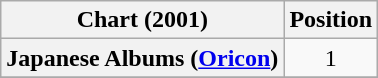<table class="wikitable plainrowheaders" style="text-align:center">
<tr>
<th scope="col">Chart (2001)</th>
<th scope="col">Position</th>
</tr>
<tr>
<th scope="row">Japanese Albums (<a href='#'>Oricon</a>)</th>
<td>1</td>
</tr>
<tr>
</tr>
</table>
